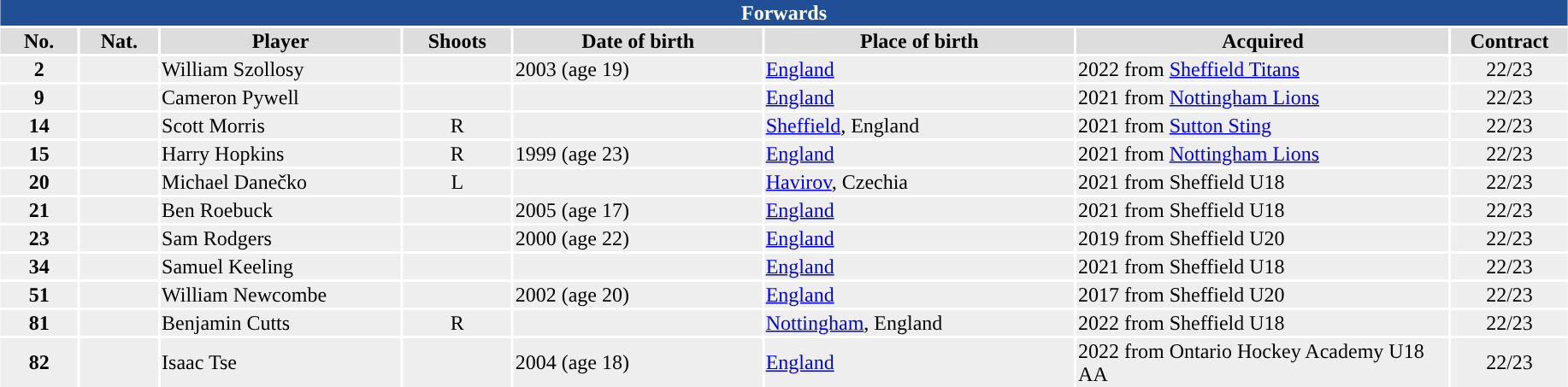<table class="toccolours"  style="width:97%; clear:both; margin:1.5em auto; text-align:center;">
<tr style="background:#ddd;">
<th colspan="11" style="background:#204f95; color:#ffffff;”">Forwards</th>
</tr>
<tr style="background:#ddd;">
<th width=5%>No.</th>
<th width=5%>Nat.</th>
<th !width=22%>Player</th>
<th width=7%>Shoots</th>
<th width=16%>Date of birth</th>
<th width=20%>Place of birth</th>
<th width=24%>Acquired</th>
<td><strong>Contract</strong></td>
</tr>
<tr style="background:#eee;">
<td><strong>2</strong></td>
<td></td>
<td align=left>William Szollosy</td>
<td></td>
<td align=left>2003 (age 19)</td>
<td align=left><a href='#'>England</a></td>
<td align=left>2022 from <a href='#'>Sheffield Titans</a></td>
<td>22/23</td>
</tr>
<tr style="background:#eee;">
<td><strong>9</strong></td>
<td></td>
<td align=left>Cameron Pywell</td>
<td></td>
<td align=left></td>
<td align=left><a href='#'>England</a></td>
<td align=left>2021 from <a href='#'>Nottingham Lions</a></td>
<td>22/23</td>
</tr>
<tr style="background:#eee;">
<td><strong>14</strong></td>
<td></td>
<td align=left>Scott Morris</td>
<td>R</td>
<td align=left></td>
<td align=left><a href='#'>Sheffield</a>, England</td>
<td align=left>2021 from <a href='#'>Sutton Sting</a></td>
<td>22/23</td>
</tr>
<tr style="background:#eee;">
<td><strong>15</strong></td>
<td></td>
<td align=left>Harry Hopkins</td>
<td>R</td>
<td align=left>1999 (age 23)</td>
<td align=left><a href='#'>England</a></td>
<td align=left>2021 from <a href='#'>Nottingham Lions</a></td>
<td>22/23</td>
</tr>
<tr style="background:#eee;">
<td><strong>20</strong></td>
<td></td>
<td align=left>Michael Danečko</td>
<td>L</td>
<td align=left></td>
<td align=left><a href='#'>Havirov</a>, Czechia</td>
<td align=left>2021 from Sheffield U18</td>
<td>22/23</td>
</tr>
<tr style="background:#eee;">
<td><strong>21</strong></td>
<td></td>
<td align=left>Ben Roebuck</td>
<td></td>
<td align=left>2005 (age 17)</td>
<td align=left><a href='#'>England</a></td>
<td align=left>2021 from Sheffield U18</td>
<td>22/23</td>
</tr>
<tr style="background:#eee;">
<td><strong>23</strong></td>
<td></td>
<td align=left>Sam Rodgers</td>
<td></td>
<td align=left>2000 (age 22)</td>
<td align=left><a href='#'>England</a></td>
<td align=left>2019 from Sheffield U20</td>
<td>22/23</td>
</tr>
<tr style="background:#eee;">
<td><strong>34</strong></td>
<td></td>
<td align=left>Samuel Keeling</td>
<td></td>
<td align=left></td>
<td align=left><a href='#'>England</a></td>
<td align=left>2021 from Sheffield U18</td>
<td>22/23</td>
</tr>
<tr style="background:#eee;">
<td><strong>51</strong></td>
<td></td>
<td align=left>William Newcombe</td>
<td></td>
<td align=left>2002 (age 20)</td>
<td align=left><a href='#'>England</a></td>
<td align=left>2017 from Sheffield U20</td>
<td>22/23</td>
</tr>
<tr style="background:#eee;">
<td><strong>81</strong></td>
<td></td>
<td align=left>Benjamin Cutts</td>
<td>R</td>
<td align=left></td>
<td align=left><a href='#'>Nottingham</a>, England</td>
<td align=left>2022 from Sheffield U18</td>
<td>22/23</td>
</tr>
<tr style="background:#eee;">
<td><strong>82</strong></td>
<td></td>
<td align=left>Isaac Tse</td>
<td></td>
<td align=left>2004 (age 18)</td>
<td align=left><a href='#'>England</a></td>
<td align=left>2022 from Ontario Hockey Academy U18 AA</td>
<td>22/23</td>
</tr>
</table>
